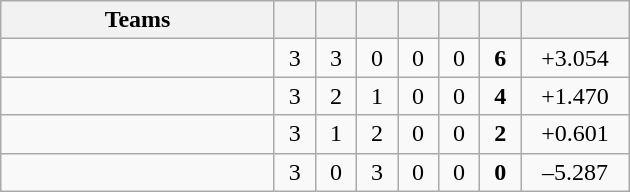<table class="wikitable" style="text-align:center">
<tr>
<th style="width:175px;">Teams</th>
<th style="width:20px;"></th>
<th style="width:20px;"></th>
<th style="width:20px;"></th>
<th style="width:20px;"></th>
<th style="width:20px;"></th>
<th style="width:20px;"></th>
<th style="width:65px;"></th>
</tr>
<tr>
<td style="text-align:left"></td>
<td>3</td>
<td>3</td>
<td>0</td>
<td>0</td>
<td>0</td>
<td><strong>6</strong></td>
<td>+3.054</td>
</tr>
<tr>
<td style="text-align:left"></td>
<td>3</td>
<td>2</td>
<td>1</td>
<td>0</td>
<td>0</td>
<td><strong>4</strong></td>
<td>+1.470</td>
</tr>
<tr>
<td style="text-align:left"></td>
<td>3</td>
<td>1</td>
<td>2</td>
<td>0</td>
<td>0</td>
<td><strong>2</strong></td>
<td>+0.601</td>
</tr>
<tr>
<td style="text-align:left"></td>
<td>3</td>
<td>0</td>
<td>3</td>
<td>0</td>
<td>0</td>
<td><strong>0</strong></td>
<td>–5.287</td>
</tr>
</table>
